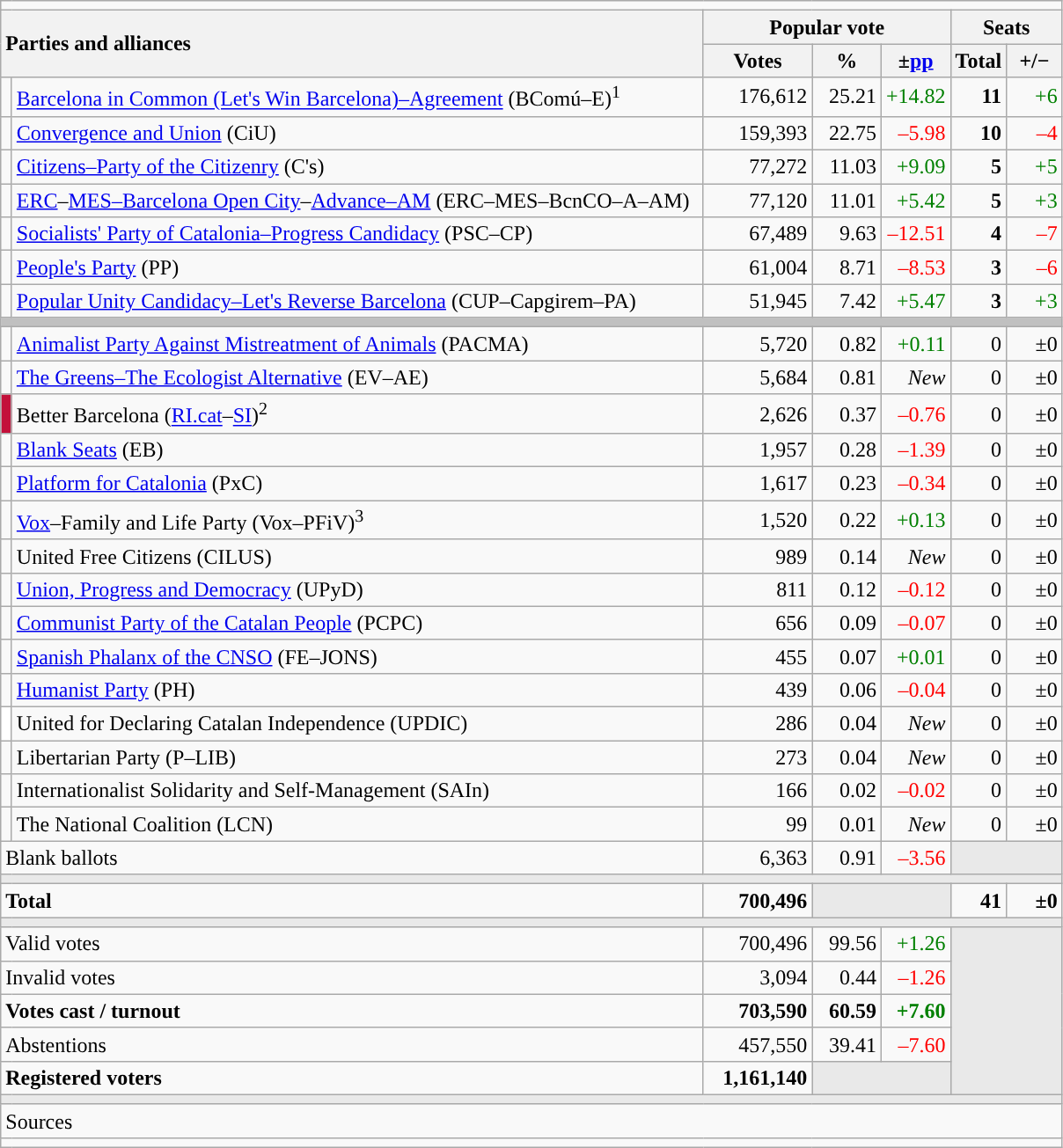<table class="wikitable" style="text-align:right;">
<tr>
<td colspan="7"></td>
</tr>
<tr>
<th style="text-align:left;" rowspan="2" colspan="2" width="525">Parties and alliances</th>
<th colspan="3">Popular vote</th>
<th colspan="2">Seats</th>
</tr>
<tr>
<th width="75">Votes</th>
<th width="45">%</th>
<th width="45">±<a href='#'>pp</a></th>
<th width="35">Total</th>
<th width="35">+/−</th>
</tr>
<tr>
<td width="1" style="color:inherit;background:"></td>
<td align="left"><a href='#'>Barcelona in Common (Let's Win Barcelona)–Agreement</a> (BComú–E)<sup>1</sup></td>
<td>176,612</td>
<td>25.21</td>
<td style="color:green;">+14.82</td>
<td><strong>11</strong></td>
<td style="color:green;">+6</td>
</tr>
<tr>
<td style="color:inherit;background:"></td>
<td align="left"><a href='#'>Convergence and Union</a> (CiU)</td>
<td>159,393</td>
<td>22.75</td>
<td style="color:red;">–5.98</td>
<td><strong>10</strong></td>
<td style="color:red;">–4</td>
</tr>
<tr>
<td style="color:inherit;background:"></td>
<td align="left"><a href='#'>Citizens–Party of the Citizenry</a> (C's)</td>
<td>77,272</td>
<td>11.03</td>
<td style="color:green;">+9.09</td>
<td><strong>5</strong></td>
<td style="color:green;">+5</td>
</tr>
<tr>
<td style="color:inherit;background:"></td>
<td align="left"><a href='#'>ERC</a>–<a href='#'>MES–Barcelona Open City</a>–<a href='#'>Advance–AM</a> (ERC–MES–BcnCO–A–AM)</td>
<td>77,120</td>
<td>11.01</td>
<td style="color:green;">+5.42</td>
<td><strong>5</strong></td>
<td style="color:green;">+3</td>
</tr>
<tr>
<td style="color:inherit;background:"></td>
<td align="left"><a href='#'>Socialists' Party of Catalonia–Progress Candidacy</a> (PSC–CP)</td>
<td>67,489</td>
<td>9.63</td>
<td style="color:red;">–12.51</td>
<td><strong>4</strong></td>
<td style="color:red;">–7</td>
</tr>
<tr>
<td style="color:inherit;background:"></td>
<td align="left"><a href='#'>People's Party</a> (PP)</td>
<td>61,004</td>
<td>8.71</td>
<td style="color:red;">–8.53</td>
<td><strong>3</strong></td>
<td style="color:red;">–6</td>
</tr>
<tr>
<td style="color:inherit;background:"></td>
<td align="left"><a href='#'>Popular Unity Candidacy–Let's Reverse Barcelona</a> (CUP–Capgirem–PA)</td>
<td>51,945</td>
<td>7.42</td>
<td style="color:green;">+5.47</td>
<td><strong>3</strong></td>
<td style="color:green;">+3</td>
</tr>
<tr>
<td colspan="7" bgcolor="#C0C0C0"></td>
</tr>
<tr>
<td style="color:inherit;background:"></td>
<td align="left"><a href='#'>Animalist Party Against Mistreatment of Animals</a> (PACMA)</td>
<td>5,720</td>
<td>0.82</td>
<td style="color:green;">+0.11</td>
<td>0</td>
<td>±0</td>
</tr>
<tr>
<td style="color:inherit;background:"></td>
<td align="left"><a href='#'>The Greens–The Ecologist Alternative</a> (EV–AE)</td>
<td>5,684</td>
<td>0.81</td>
<td><em>New</em></td>
<td>0</td>
<td>±0</td>
</tr>
<tr>
<td style="color:inherit;background:#C3103A"></td>
<td align="left">Better Barcelona (<a href='#'>RI.cat</a>–<a href='#'>SI</a>)<sup>2</sup></td>
<td>2,626</td>
<td>0.37</td>
<td style="color:red;">–0.76</td>
<td>0</td>
<td>±0</td>
</tr>
<tr>
<td style="color:inherit;background:"></td>
<td align="left"><a href='#'>Blank Seats</a> (EB)</td>
<td>1,957</td>
<td>0.28</td>
<td style="color:red;">–1.39</td>
<td>0</td>
<td>±0</td>
</tr>
<tr>
<td style="color:inherit;background:"></td>
<td align="left"><a href='#'>Platform for Catalonia</a> (PxC)</td>
<td>1,617</td>
<td>0.23</td>
<td style="color:red;">–0.34</td>
<td>0</td>
<td>±0</td>
</tr>
<tr>
<td style="color:inherit;background:"></td>
<td align="left"><a href='#'>Vox</a>–Family and Life Party (Vox–PFiV)<sup>3</sup></td>
<td>1,520</td>
<td>0.22</td>
<td style="color:green;">+0.13</td>
<td>0</td>
<td>±0</td>
</tr>
<tr>
<td style="color:inherit;background:"></td>
<td align="left">United Free Citizens (CILUS)</td>
<td>989</td>
<td>0.14</td>
<td><em>New</em></td>
<td>0</td>
<td>±0</td>
</tr>
<tr>
<td style="color:inherit;background:"></td>
<td align="left"><a href='#'>Union, Progress and Democracy</a> (UPyD)</td>
<td>811</td>
<td>0.12</td>
<td style="color:red;">–0.12</td>
<td>0</td>
<td>±0</td>
</tr>
<tr>
<td style="color:inherit;background:"></td>
<td align="left"><a href='#'>Communist Party of the Catalan People</a> (PCPC)</td>
<td>656</td>
<td>0.09</td>
<td style="color:red;">–0.07</td>
<td>0</td>
<td>±0</td>
</tr>
<tr>
<td style="color:inherit;background:"></td>
<td align="left"><a href='#'>Spanish Phalanx of the CNSO</a> (FE–JONS)</td>
<td>455</td>
<td>0.07</td>
<td style="color:green;">+0.01</td>
<td>0</td>
<td>±0</td>
</tr>
<tr>
<td style="color:inherit;background:"></td>
<td align="left"><a href='#'>Humanist Party</a> (PH)</td>
<td>439</td>
<td>0.06</td>
<td style="color:red;">–0.04</td>
<td>0</td>
<td>±0</td>
</tr>
<tr>
<td bgcolor="white"></td>
<td align="left">United for Declaring Catalan Independence (UPDIC)</td>
<td>286</td>
<td>0.04</td>
<td><em>New</em></td>
<td>0</td>
<td>±0</td>
</tr>
<tr>
<td style="color:inherit;background:"></td>
<td align="left">Libertarian Party (P–LIB)</td>
<td>273</td>
<td>0.04</td>
<td><em>New</em></td>
<td>0</td>
<td>±0</td>
</tr>
<tr>
<td style="color:inherit;background:"></td>
<td align="left">Internationalist Solidarity and Self-Management (SAIn)</td>
<td>166</td>
<td>0.02</td>
<td style="color:red;">–0.02</td>
<td>0</td>
<td>±0</td>
</tr>
<tr>
<td style="color:inherit;background:"></td>
<td align="left">The National Coalition (LCN)</td>
<td>99</td>
<td>0.01</td>
<td><em>New</em></td>
<td>0</td>
<td>±0</td>
</tr>
<tr>
<td align="left" colspan="2">Blank ballots</td>
<td>6,363</td>
<td>0.91</td>
<td style="color:red;">–3.56</td>
<td bgcolor="#E9E9E9" colspan="2"></td>
</tr>
<tr>
<td colspan="7" bgcolor="#E9E9E9"></td>
</tr>
<tr style="font-weight:bold;">
<td align="left" colspan="2">Total</td>
<td>700,496</td>
<td bgcolor="#E9E9E9" colspan="2"></td>
<td>41</td>
<td>±0</td>
</tr>
<tr>
<td colspan="7" bgcolor="#E9E9E9"></td>
</tr>
<tr>
<td align="left" colspan="2">Valid votes</td>
<td>700,496</td>
<td>99.56</td>
<td style="color:green;">+1.26</td>
<td bgcolor="#E9E9E9" colspan="2" rowspan="5"></td>
</tr>
<tr>
<td align="left" colspan="2">Invalid votes</td>
<td>3,094</td>
<td>0.44</td>
<td style="color:red;">–1.26</td>
</tr>
<tr style="font-weight:bold;">
<td align="left" colspan="2">Votes cast / turnout</td>
<td>703,590</td>
<td>60.59</td>
<td style="color:green;">+7.60</td>
</tr>
<tr>
<td align="left" colspan="2">Abstentions</td>
<td>457,550</td>
<td>39.41</td>
<td style="color:red;">–7.60</td>
</tr>
<tr style="font-weight:bold;">
<td align="left" colspan="2">Registered voters</td>
<td>1,161,140</td>
<td bgcolor="#E9E9E9" colspan="2"></td>
</tr>
<tr>
<td colspan="7" bgcolor="#E9E9E9"></td>
</tr>
<tr>
<td align="left" colspan="7">Sources</td>
</tr>
<tr>
<td colspan="7" style="text-align:left; max-width:790px;"></td>
</tr>
</table>
